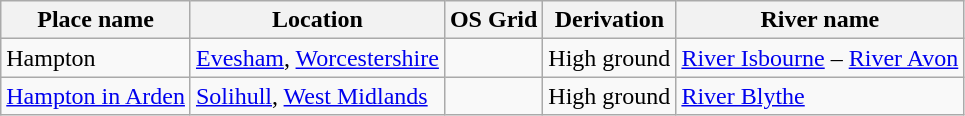<table class=wikitable>
<tr>
<th>Place name</th>
<th>Location</th>
<th>OS Grid</th>
<th>Derivation</th>
<th>River name</th>
</tr>
<tr>
<td>Hampton</td>
<td><a href='#'>Evesham</a>, <a href='#'>Worcestershire</a></td>
<td></td>
<td>High ground</td>
<td><a href='#'>River Isbourne</a> – <a href='#'>River Avon</a></td>
</tr>
<tr>
<td><a href='#'>Hampton in Arden</a></td>
<td><a href='#'>Solihull</a>, <a href='#'>West Midlands</a></td>
<td></td>
<td>High ground</td>
<td><a href='#'>River Blythe</a></td>
</tr>
</table>
